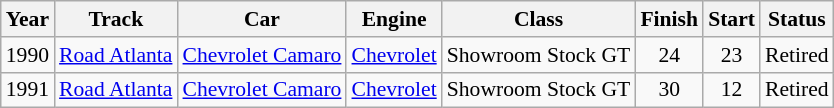<table class="wikitable" style="text-align:center; font-size:90%">
<tr>
<th>Year</th>
<th>Track</th>
<th>Car</th>
<th>Engine</th>
<th>Class</th>
<th>Finish</th>
<th>Start</th>
<th>Status</th>
</tr>
<tr>
<td>1990</td>
<td><a href='#'>Road Atlanta</a></td>
<td><a href='#'>Chevrolet Camaro</a></td>
<td><a href='#'>Chevrolet</a></td>
<td>Showroom Stock GT</td>
<td>24</td>
<td>23</td>
<td>Retired</td>
</tr>
<tr>
<td>1991</td>
<td><a href='#'>Road Atlanta</a></td>
<td><a href='#'>Chevrolet Camaro</a></td>
<td><a href='#'>Chevrolet</a></td>
<td>Showroom Stock GT</td>
<td>30</td>
<td>12</td>
<td>Retired</td>
</tr>
</table>
